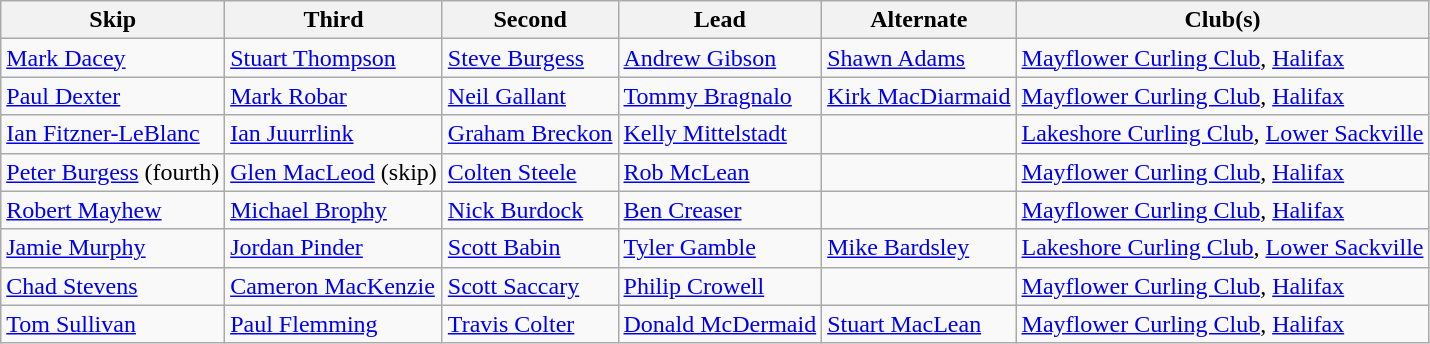<table class="wikitable">
<tr>
<th>Skip</th>
<th>Third</th>
<th>Second</th>
<th>Lead</th>
<th>Alternate</th>
<th>Club(s)</th>
</tr>
<tr>
<td><a href='#'>Mark Dacey</a></td>
<td><a href='#'>Stuart Thompson</a></td>
<td><a href='#'>Steve Burgess</a></td>
<td><a href='#'>Andrew Gibson</a></td>
<td><a href='#'>Shawn Adams</a></td>
<td><a href='#'>Mayflower Curling Club</a>, <a href='#'>Halifax</a></td>
</tr>
<tr>
<td><a href='#'>Paul Dexter</a></td>
<td><a href='#'>Mark Robar</a></td>
<td><a href='#'>Neil Gallant</a></td>
<td><a href='#'>Tommy Bragnalo</a></td>
<td><a href='#'>Kirk MacDiarmaid</a></td>
<td><a href='#'>Mayflower Curling Club</a>, <a href='#'>Halifax</a></td>
</tr>
<tr>
<td><a href='#'>Ian Fitzner-LeBlanc</a></td>
<td><a href='#'>Ian Juurrlink</a></td>
<td><a href='#'>Graham Breckon</a></td>
<td><a href='#'>Kelly Mittelstadt</a></td>
<td></td>
<td><a href='#'>Lakeshore Curling Club</a>, <a href='#'>Lower Sackville</a></td>
</tr>
<tr>
<td><a href='#'>Peter Burgess</a> (fourth)</td>
<td><a href='#'>Glen MacLeod</a> (skip)</td>
<td><a href='#'>Colten Steele</a></td>
<td><a href='#'>Rob McLean</a></td>
<td></td>
<td><a href='#'>Mayflower Curling Club</a>, <a href='#'>Halifax</a></td>
</tr>
<tr>
<td><a href='#'>Robert Mayhew</a></td>
<td><a href='#'>Michael Brophy</a></td>
<td><a href='#'>Nick Burdock</a></td>
<td><a href='#'>Ben Creaser</a></td>
<td></td>
<td><a href='#'>Mayflower Curling Club</a>, <a href='#'>Halifax</a></td>
</tr>
<tr>
<td><a href='#'>Jamie Murphy</a></td>
<td><a href='#'>Jordan Pinder</a></td>
<td><a href='#'>Scott Babin</a></td>
<td><a href='#'>Tyler Gamble</a></td>
<td><a href='#'>Mike Bardsley</a></td>
<td><a href='#'>Lakeshore Curling Club</a>, <a href='#'>Lower Sackville</a></td>
</tr>
<tr>
<td><a href='#'>Chad Stevens</a></td>
<td><a href='#'>Cameron MacKenzie</a></td>
<td><a href='#'>Scott Saccary</a></td>
<td><a href='#'>Philip Crowell</a></td>
<td></td>
<td><a href='#'>Mayflower Curling Club</a>, <a href='#'>Halifax</a></td>
</tr>
<tr>
<td><a href='#'>Tom Sullivan</a></td>
<td><a href='#'>Paul Flemming</a></td>
<td><a href='#'>Travis Colter</a></td>
<td><a href='#'>Donald McDermaid</a></td>
<td><a href='#'>Stuart MacLean</a></td>
<td><a href='#'>Mayflower Curling Club</a>, <a href='#'>Halifax</a></td>
</tr>
</table>
